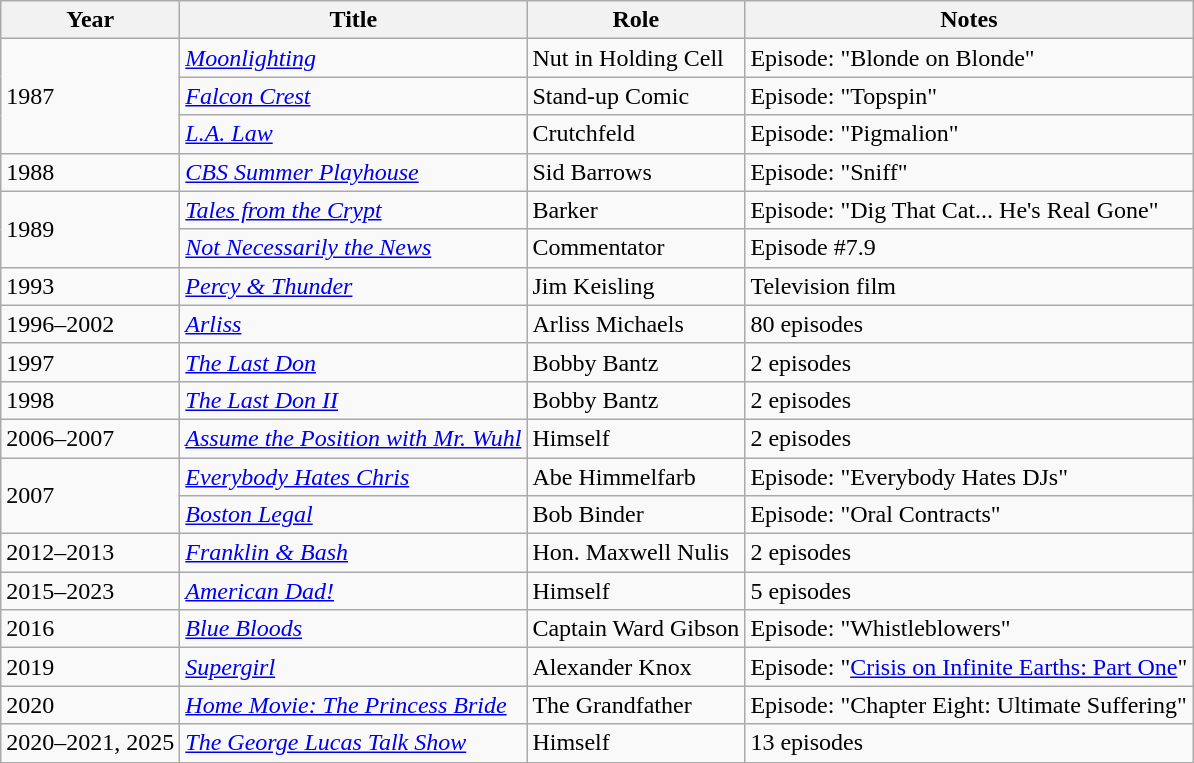<table class = "wikitable sortable">
<tr>
<th>Year</th>
<th>Title</th>
<th>Role</th>
<th class = "unsortable">Notes</th>
</tr>
<tr>
<td rowspan=3>1987</td>
<td><em><a href='#'>Moonlighting</a></em></td>
<td>Nut in Holding Cell</td>
<td>Episode: "Blonde on Blonde"</td>
</tr>
<tr>
<td><em><a href='#'>Falcon Crest</a></em></td>
<td>Stand-up Comic</td>
<td>Episode: "Topspin"</td>
</tr>
<tr>
<td><em><a href='#'>L.A. Law</a></em></td>
<td>Crutchfeld</td>
<td>Episode: "Pigmalion"</td>
</tr>
<tr>
<td>1988</td>
<td><em><a href='#'>CBS Summer Playhouse</a></em></td>
<td>Sid Barrows</td>
<td>Episode: "Sniff"</td>
</tr>
<tr>
<td rowspan=2>1989</td>
<td><em><a href='#'>Tales from the Crypt</a></em></td>
<td>Barker</td>
<td>Episode: "Dig That Cat... He's Real Gone"</td>
</tr>
<tr>
<td><em><a href='#'>Not Necessarily the News</a></em></td>
<td>Commentator</td>
<td>Episode #7.9</td>
</tr>
<tr>
<td>1993</td>
<td><em><a href='#'>Percy & Thunder</a></em></td>
<td>Jim Keisling</td>
<td>Television film</td>
</tr>
<tr>
<td>1996–2002</td>
<td><em><a href='#'>Arliss</a></em></td>
<td>Arliss Michaels</td>
<td>80 episodes</td>
</tr>
<tr>
<td>1997</td>
<td><em><a href='#'>The Last Don</a></em></td>
<td>Bobby Bantz</td>
<td>2 episodes</td>
</tr>
<tr>
<td>1998</td>
<td><em><a href='#'>The Last Don II</a></em></td>
<td>Bobby Bantz</td>
<td>2 episodes</td>
</tr>
<tr>
<td>2006–2007</td>
<td><em><a href='#'>Assume the Position with Mr. Wuhl</a></em></td>
<td>Himself</td>
<td>2 episodes</td>
</tr>
<tr>
<td rowspan=2>2007</td>
<td><em><a href='#'>Everybody Hates Chris</a></em></td>
<td>Abe Himmelfarb</td>
<td>Episode: "Everybody Hates DJs"</td>
</tr>
<tr>
<td><em><a href='#'>Boston Legal</a></em></td>
<td>Bob Binder</td>
<td>Episode: "Oral Contracts"</td>
</tr>
<tr>
<td>2012–2013</td>
<td><em><a href='#'>Franklin & Bash</a></em></td>
<td>Hon. Maxwell Nulis</td>
<td>2 episodes</td>
</tr>
<tr>
<td>2015–2023</td>
<td><em><a href='#'>American Dad!</a></em></td>
<td>Himself</td>
<td>5 episodes</td>
</tr>
<tr>
<td>2016</td>
<td><em><a href='#'>Blue Bloods</a></em></td>
<td>Captain Ward Gibson</td>
<td>Episode: "Whistleblowers"</td>
</tr>
<tr>
<td>2019</td>
<td><em><a href='#'>Supergirl</a></em></td>
<td>Alexander Knox</td>
<td>Episode: "<a href='#'>Crisis on Infinite Earths: Part One</a>"</td>
</tr>
<tr>
<td>2020</td>
<td><em><a href='#'>Home Movie: The Princess Bride</a></em></td>
<td>The Grandfather</td>
<td>Episode: "Chapter Eight: Ultimate Suffering"</td>
</tr>
<tr>
<td>2020–2021, 2025</td>
<td><em><a href='#'>The George Lucas Talk Show</a></em></td>
<td>Himself</td>
<td>13 episodes</td>
</tr>
</table>
